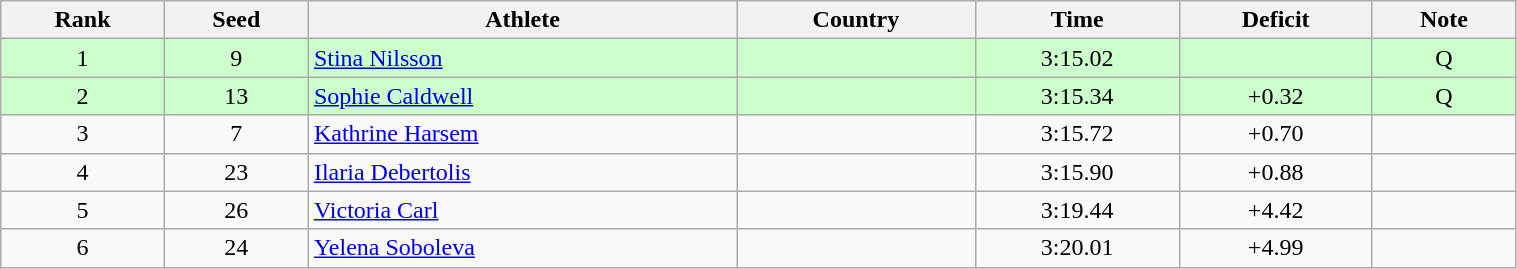<table class="wikitable sortable" style="text-align:center" width=80%>
<tr>
<th>Rank</th>
<th>Seed</th>
<th>Athlete</th>
<th>Country</th>
<th>Time</th>
<th>Deficit</th>
<th>Note</th>
</tr>
<tr bgcolor=ccffcc>
<td>1</td>
<td>9</td>
<td align=left><a href='#'>Stina Nilsson</a></td>
<td align=left></td>
<td>3:15.02</td>
<td></td>
<td>Q</td>
</tr>
<tr bgcolor=ccffcc>
<td>2</td>
<td>13</td>
<td align=left><a href='#'>Sophie Caldwell</a></td>
<td align=left></td>
<td>3:15.34</td>
<td>+0.32</td>
<td>Q</td>
</tr>
<tr>
<td>3</td>
<td>7</td>
<td align=left><a href='#'>Kathrine Harsem</a></td>
<td align=left></td>
<td>3:15.72</td>
<td>+0.70</td>
<td></td>
</tr>
<tr>
<td>4</td>
<td>23</td>
<td align=left><a href='#'>Ilaria Debertolis</a></td>
<td align=left></td>
<td>3:15.90</td>
<td>+0.88</td>
<td></td>
</tr>
<tr>
<td>5</td>
<td>26</td>
<td align=left><a href='#'>Victoria Carl</a></td>
<td align=left></td>
<td>3:19.44</td>
<td>+4.42</td>
<td></td>
</tr>
<tr>
<td>6</td>
<td>24</td>
<td align=left><a href='#'>Yelena Soboleva</a></td>
<td align=left></td>
<td>3:20.01</td>
<td>+4.99</td>
<td></td>
</tr>
</table>
